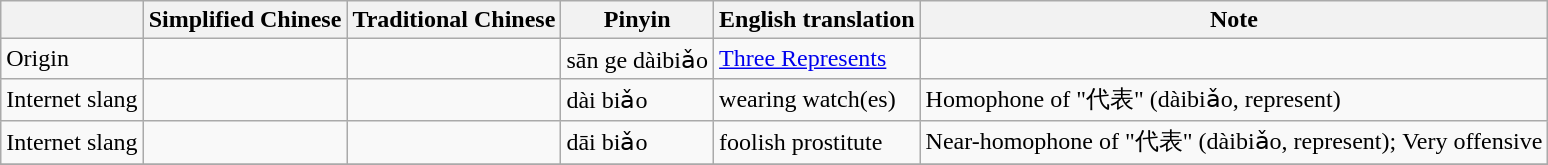<table class="wikitable">
<tr>
<th></th>
<th>Simplified Chinese</th>
<th>Traditional Chinese</th>
<th>Pinyin</th>
<th>English translation</th>
<th>Note</th>
</tr>
<tr>
<td>Origin</td>
<td></td>
<td></td>
<td>sān ge dàibiǎo</td>
<td><a href='#'>Three Represents</a></td>
<td></td>
</tr>
<tr>
<td>Internet slang</td>
<td></td>
<td></td>
<td>dài biǎo</td>
<td>wearing watch(es)</td>
<td>Homophone of "代表" (dàibiǎo, represent)</td>
</tr>
<tr>
<td>Internet slang</td>
<td></td>
<td></td>
<td>dāi biǎo</td>
<td>foolish prostitute</td>
<td>Near-homophone of "代表" (dàibiǎo, represent); Very offensive</td>
</tr>
<tr>
</tr>
</table>
